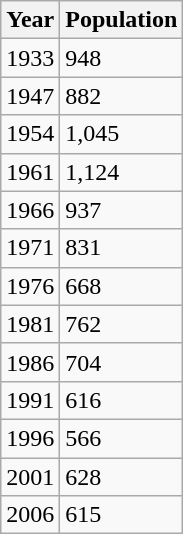<table class="wikitable">
<tr>
<th>Year</th>
<th>Population</th>
</tr>
<tr>
<td>1933</td>
<td>948</td>
</tr>
<tr>
<td>1947</td>
<td>882</td>
</tr>
<tr>
<td>1954</td>
<td>1,045</td>
</tr>
<tr>
<td>1961</td>
<td>1,124</td>
</tr>
<tr>
<td>1966</td>
<td>937</td>
</tr>
<tr>
<td>1971</td>
<td>831</td>
</tr>
<tr>
<td>1976</td>
<td>668</td>
</tr>
<tr>
<td>1981</td>
<td>762</td>
</tr>
<tr>
<td>1986</td>
<td>704</td>
</tr>
<tr>
<td>1991</td>
<td>616</td>
</tr>
<tr>
<td>1996</td>
<td>566</td>
</tr>
<tr>
<td>2001</td>
<td>628</td>
</tr>
<tr>
<td>2006</td>
<td>615</td>
</tr>
</table>
